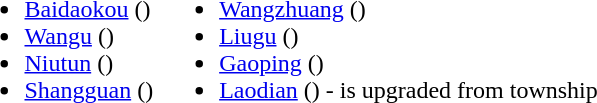<table>
<tr>
<td valign="top"><br><ul><li><a href='#'>Baidaokou</a> ()</li><li><a href='#'>Wangu</a> ()</li><li><a href='#'>Niutun</a> ()</li><li><a href='#'>Shangguan</a> ()</li></ul></td>
<td valign="top"><br><ul><li><a href='#'>Wangzhuang</a> ()</li><li><a href='#'>Liugu</a> ()</li><li><a href='#'>Gaoping</a> ()</li><li><a href='#'>Laodian</a> () - is upgraded from township</li></ul></td>
</tr>
</table>
